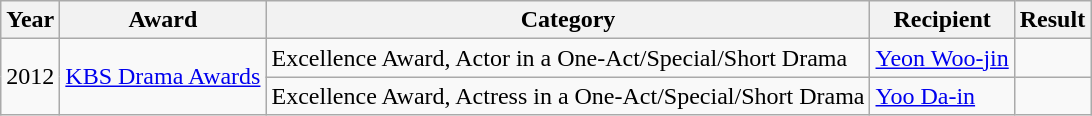<table class="wikitable">
<tr>
<th>Year</th>
<th>Award</th>
<th>Category</th>
<th>Recipient</th>
<th>Result</th>
</tr>
<tr>
<td rowspan=2>2012</td>
<td rowspan=2><a href='#'>KBS Drama Awards</a></td>
<td>Excellence Award, Actor in a One-Act/Special/Short Drama</td>
<td><a href='#'>Yeon Woo-jin</a></td>
<td></td>
</tr>
<tr>
<td>Excellence Award, Actress in a One-Act/Special/Short Drama</td>
<td><a href='#'>Yoo Da-in</a></td>
<td></td>
</tr>
</table>
